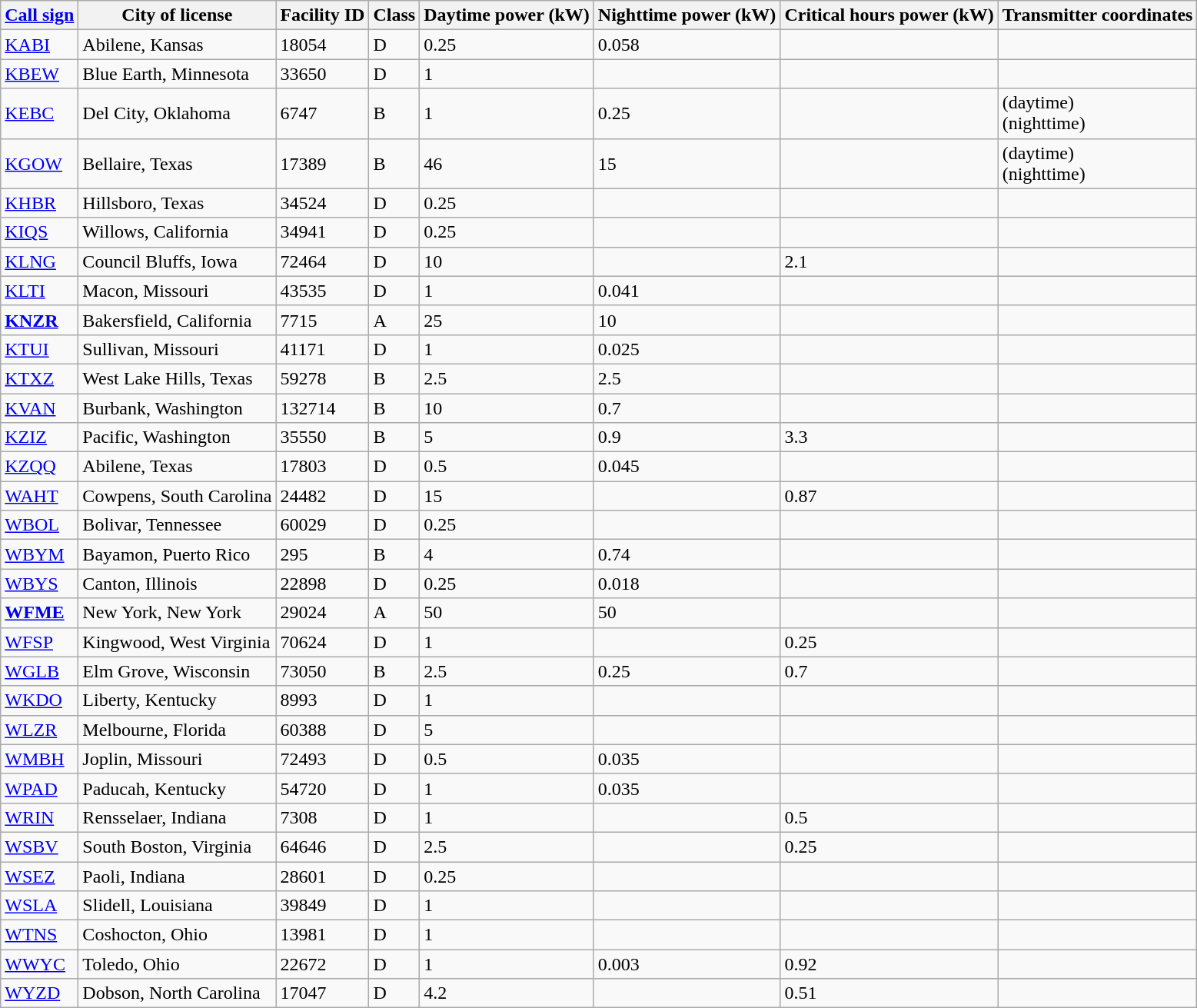<table class="wikitable sortable">
<tr>
<th><a href='#'>Call sign</a></th>
<th>City of license</th>
<th>Facility ID</th>
<th>Class</th>
<th>Daytime power (kW)</th>
<th>Nighttime power (kW)</th>
<th>Critical hours power (kW)</th>
<th>Transmitter coordinates</th>
</tr>
<tr>
<td><a href='#'>KABI</a></td>
<td>Abilene, Kansas</td>
<td>18054</td>
<td>D</td>
<td>0.25</td>
<td>0.058</td>
<td></td>
<td></td>
</tr>
<tr>
<td><a href='#'>KBEW</a></td>
<td>Blue Earth, Minnesota</td>
<td>33650</td>
<td>D</td>
<td>1</td>
<td></td>
<td></td>
<td></td>
</tr>
<tr>
<td><a href='#'>KEBC</a></td>
<td>Del City, Oklahoma</td>
<td>6747</td>
<td>B</td>
<td>1</td>
<td>0.25</td>
<td></td>
<td> (daytime)<br> (nighttime)</td>
</tr>
<tr>
<td><a href='#'>KGOW</a></td>
<td>Bellaire, Texas</td>
<td>17389</td>
<td>B</td>
<td>46</td>
<td>15</td>
<td></td>
<td> (daytime)<br> (nighttime)</td>
</tr>
<tr>
<td><a href='#'>KHBR</a></td>
<td>Hillsboro, Texas</td>
<td>34524</td>
<td>D</td>
<td>0.25</td>
<td></td>
<td></td>
<td></td>
</tr>
<tr>
<td><a href='#'>KIQS</a></td>
<td>Willows, California</td>
<td>34941</td>
<td>D</td>
<td>0.25</td>
<td></td>
<td></td>
<td></td>
</tr>
<tr>
<td><a href='#'>KLNG</a></td>
<td>Council Bluffs, Iowa</td>
<td>72464</td>
<td>D</td>
<td>10</td>
<td></td>
<td>2.1</td>
<td></td>
</tr>
<tr>
<td><a href='#'>KLTI</a></td>
<td>Macon, Missouri</td>
<td>43535</td>
<td>D</td>
<td>1</td>
<td>0.041</td>
<td></td>
<td></td>
</tr>
<tr>
<td><strong><a href='#'>KNZR</a></strong></td>
<td>Bakersfield, California</td>
<td>7715</td>
<td>A</td>
<td>25</td>
<td>10</td>
<td></td>
<td></td>
</tr>
<tr>
<td><a href='#'>KTUI</a></td>
<td>Sullivan, Missouri</td>
<td>41171</td>
<td>D</td>
<td>1</td>
<td>0.025</td>
<td></td>
<td></td>
</tr>
<tr>
<td><a href='#'>KTXZ</a></td>
<td>West Lake Hills, Texas</td>
<td>59278</td>
<td>B</td>
<td>2.5</td>
<td>2.5</td>
<td></td>
<td></td>
</tr>
<tr>
<td><a href='#'>KVAN</a></td>
<td>Burbank, Washington</td>
<td>132714</td>
<td>B</td>
<td>10</td>
<td>0.7</td>
<td></td>
<td></td>
</tr>
<tr>
<td><a href='#'>KZIZ</a></td>
<td>Pacific, Washington</td>
<td>35550</td>
<td>B</td>
<td>5</td>
<td>0.9</td>
<td>3.3</td>
<td></td>
</tr>
<tr>
<td><a href='#'>KZQQ</a></td>
<td>Abilene, Texas</td>
<td>17803</td>
<td>D</td>
<td>0.5</td>
<td>0.045</td>
<td></td>
<td></td>
</tr>
<tr>
<td><a href='#'>WAHT</a></td>
<td>Cowpens, South Carolina</td>
<td>24482</td>
<td>D</td>
<td>15</td>
<td></td>
<td>0.87</td>
<td></td>
</tr>
<tr>
<td><a href='#'>WBOL</a></td>
<td>Bolivar, Tennessee</td>
<td>60029</td>
<td>D</td>
<td>0.25</td>
<td></td>
<td></td>
<td></td>
</tr>
<tr>
<td><a href='#'>WBYM</a></td>
<td>Bayamon, Puerto Rico</td>
<td>295</td>
<td>B</td>
<td>4</td>
<td>0.74</td>
<td></td>
<td></td>
</tr>
<tr>
<td><a href='#'>WBYS</a></td>
<td>Canton, Illinois</td>
<td>22898</td>
<td>D</td>
<td>0.25</td>
<td>0.018</td>
<td></td>
<td></td>
</tr>
<tr>
<td><strong><a href='#'>WFME</a></strong></td>
<td>New York, New York</td>
<td>29024</td>
<td>A</td>
<td>50</td>
<td>50</td>
<td></td>
<td></td>
</tr>
<tr>
<td><a href='#'>WFSP</a></td>
<td>Kingwood, West Virginia</td>
<td>70624</td>
<td>D</td>
<td>1</td>
<td></td>
<td>0.25</td>
<td></td>
</tr>
<tr>
<td><a href='#'>WGLB</a></td>
<td>Elm Grove, Wisconsin</td>
<td>73050</td>
<td>B</td>
<td>2.5</td>
<td>0.25</td>
<td>0.7</td>
<td></td>
</tr>
<tr>
<td><a href='#'>WKDO</a></td>
<td>Liberty, Kentucky</td>
<td>8993</td>
<td>D</td>
<td>1</td>
<td></td>
<td></td>
<td></td>
</tr>
<tr>
<td><a href='#'>WLZR</a></td>
<td>Melbourne, Florida</td>
<td>60388</td>
<td>D</td>
<td>5</td>
<td></td>
<td></td>
<td></td>
</tr>
<tr>
<td><a href='#'>WMBH</a></td>
<td>Joplin, Missouri</td>
<td>72493</td>
<td>D</td>
<td>0.5</td>
<td>0.035</td>
<td></td>
<td></td>
</tr>
<tr>
<td><a href='#'>WPAD</a></td>
<td>Paducah, Kentucky</td>
<td>54720</td>
<td>D</td>
<td>1</td>
<td>0.035</td>
<td></td>
<td></td>
</tr>
<tr>
<td><a href='#'>WRIN</a></td>
<td>Rensselaer, Indiana</td>
<td>7308</td>
<td>D</td>
<td>1</td>
<td></td>
<td>0.5</td>
<td></td>
</tr>
<tr>
<td><a href='#'>WSBV</a></td>
<td>South Boston, Virginia</td>
<td>64646</td>
<td>D</td>
<td>2.5</td>
<td></td>
<td>0.25</td>
<td></td>
</tr>
<tr>
<td><a href='#'>WSEZ</a></td>
<td>Paoli, Indiana</td>
<td>28601</td>
<td>D</td>
<td>0.25</td>
<td></td>
<td></td>
<td></td>
</tr>
<tr>
<td><a href='#'>WSLA</a></td>
<td>Slidell, Louisiana</td>
<td>39849</td>
<td>D</td>
<td>1</td>
<td></td>
<td></td>
<td></td>
</tr>
<tr>
<td><a href='#'>WTNS</a></td>
<td>Coshocton, Ohio</td>
<td>13981</td>
<td>D</td>
<td>1</td>
<td></td>
<td></td>
<td></td>
</tr>
<tr>
<td><a href='#'>WWYC</a></td>
<td>Toledo, Ohio</td>
<td>22672</td>
<td>D</td>
<td>1</td>
<td>0.003</td>
<td>0.92</td>
<td></td>
</tr>
<tr>
<td><a href='#'>WYZD</a></td>
<td>Dobson, North Carolina</td>
<td>17047</td>
<td>D</td>
<td>4.2</td>
<td></td>
<td>0.51</td>
<td></td>
</tr>
</table>
